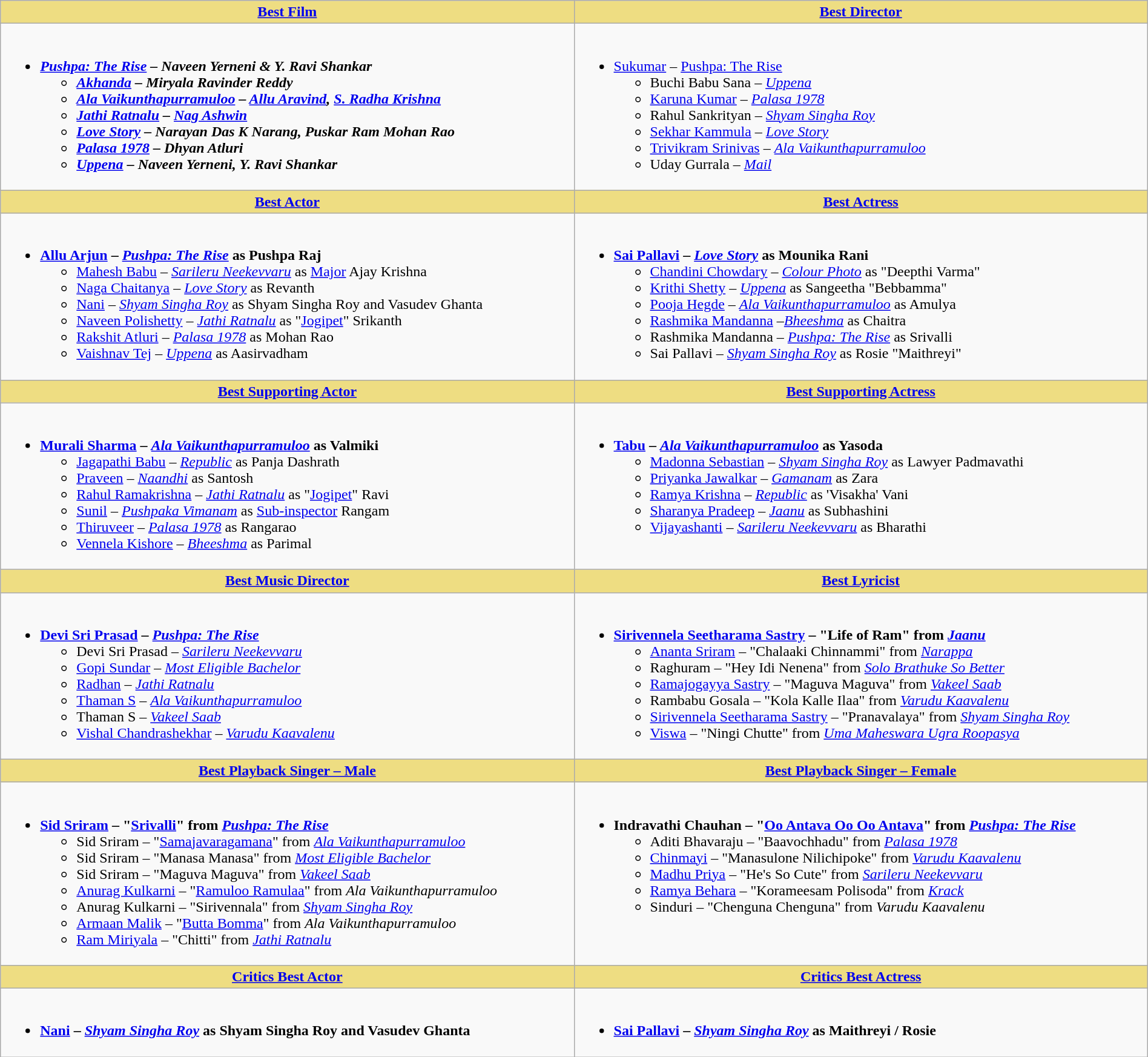<table class="wikitable" width=100% |>
<tr>
<th ! style="background:#eedd82; text-align:center; width:50%;"><a href='#'>Best Film</a></th>
<th ! style="background:#eedd82; text-align:center; width:50%;"><a href='#'>Best Director</a></th>
</tr>
<tr>
<td valign="top"><br><ul><li><strong><em><a href='#'>Pushpa: The Rise</a><em> – Naveen Yerneni & Y. Ravi Shankar<strong><ul><li></em><a href='#'>Akhanda</a><em> – Miryala Ravinder Reddy</li><li></em><a href='#'>Ala Vaikunthapurramuloo</a><em> – <a href='#'>Allu Aravind</a>, <a href='#'>S. Radha Krishna</a></li><li></em><a href='#'>Jathi Ratnalu</a><em> – <a href='#'>Nag Ashwin</a></li><li><a href='#'></em>Love Story<em></a> – Narayan Das K Narang, Puskar Ram Mohan Rao</li><li></em><a href='#'>Palasa 1978</a><em> – Dhyan Atluri</li><li></em><a href='#'>Uppena</a><em> – Naveen Yerneni, Y. Ravi Shankar</li></ul></li></ul></td>
<td valign="top"><br><ul><li></strong><a href='#'>Sukumar</a> – </em><a href='#'>Pushpa: The Rise</a></em></strong><ul><li>Buchi Babu Sana – <em><a href='#'>Uppena</a></em></li><li><a href='#'>Karuna Kumar</a> – <em><a href='#'>Palasa 1978</a></em></li><li>Rahul Sankrityan – <em><a href='#'>Shyam Singha Roy</a></em></li><li><a href='#'>Sekhar Kammula</a> – <a href='#'><em>Love Story</em></a></li><li><a href='#'>Trivikram Srinivas</a> – <em><a href='#'>Ala Vaikunthapurramuloo</a></em></li><li>Uday Gurrala – <a href='#'><em>Mail</em></a></li></ul></li></ul></td>
</tr>
<tr>
<th ! style="background:#eedd82; text-align:center;"><a href='#'>Best Actor</a></th>
<th ! style="background:#eedd82; text-align:center;"><a href='#'>Best Actress</a></th>
</tr>
<tr>
<td valign="top"><br><ul><li><strong><a href='#'>Allu Arjun</a> – <em><a href='#'>Pushpa: The Rise</a></em> as Pushpa Raj</strong><ul><li><a href='#'>Mahesh Babu</a> – <em><a href='#'>Sarileru Neekevvaru</a></em> as <a href='#'>Major</a> Ajay Krishna</li><li><a href='#'>Naga Chaitanya</a> – <a href='#'><em>Love Story</em></a> as Revanth</li><li><a href='#'>Nani</a> – <em><a href='#'>Shyam Singha Roy</a></em> as Shyam Singha Roy and Vasudev Ghanta</li><li><a href='#'>Naveen Polishetty</a> – <em><a href='#'>Jathi Ratnalu</a></em> as "<a href='#'>Jogipet</a>" Srikanth</li><li><a href='#'>Rakshit Atluri</a> – <em><a href='#'>Palasa 1978</a></em> as Mohan Rao</li><li><a href='#'>Vaishnav Tej</a> – <em><a href='#'>Uppena</a></em> as Aasirvadham</li></ul></li></ul></td>
<td valign="top"><br><ul><li><strong><a href='#'>Sai Pallavi</a> – <a href='#'><em>Love Story</em></a> as Mounika Rani</strong><ul><li><a href='#'>Chandini Chowdary</a> – <em><a href='#'>Colour Photo</a></em> as "Deepthi Varma"</li><li><a href='#'>Krithi Shetty</a> – <em><a href='#'>Uppena</a></em> as Sangeetha "Bebbamma"</li><li><a href='#'>Pooja Hegde</a> – <em><a href='#'>Ala Vaikunthapurramuloo</a></em> as Amulya</li><li><a href='#'>Rashmika Mandanna</a> –<a href='#'><em>Bheeshma</em></a> as Chaitra</li><li>Rashmika Mandanna – <em><a href='#'>Pushpa: The Rise</a></em> as Srivalli</li><li>Sai Pallavi – <em><a href='#'>Shyam Singha Roy</a></em> as Rosie "Maithreyi"</li></ul></li></ul></td>
</tr>
<tr>
<th ! style="background:#eedd82; text-align:center;"><a href='#'>Best Supporting Actor</a></th>
<th ! style="background:#eedd82; text-align:center;"><a href='#'>Best Supporting Actress</a></th>
</tr>
<tr>
<td valign="top"><br><ul><li><strong><a href='#'>Murali Sharma</a></strong> <strong>– <em><a href='#'>Ala Vaikunthapurramuloo</a></em> as Valmiki</strong><ul><li><a href='#'>Jagapathi Babu</a> – <a href='#'><em>Republic</em></a> as Panja Dashrath</li><li><a href='#'>Praveen</a> – <em><a href='#'>Naandhi</a></em> as Santosh</li><li><a href='#'>Rahul Ramakrishna</a> – <em><a href='#'>Jathi Ratnalu</a></em> as "<a href='#'>Jogipet</a>" Ravi</li><li><a href='#'>Sunil</a> – <em><a href='#'>Pushpaka Vimanam</a></em> as <a href='#'>Sub-inspector</a> Rangam</li><li><a href='#'>Thiruveer</a> – <em><a href='#'>Palasa 1978</a></em> as Rangarao</li><li><a href='#'>Vennela Kishore</a> – <a href='#'><em>Bheeshma</em></a> as Parimal</li></ul></li></ul></td>
<td valign="top"><br><ul><li><a href='#'><strong>Tabu</strong></a> <strong>– <em><a href='#'>Ala Vaikunthapurramuloo</a></em> as Yasoda</strong><ul><li><a href='#'>Madonna Sebastian</a> – <em><a href='#'>Shyam Singha Roy</a></em> as Lawyer Padmavathi</li><li><a href='#'>Priyanka Jawalkar</a> – <a href='#'><em>Gamanam</em></a> as Zara</li><li><a href='#'>Ramya Krishna</a> – <a href='#'><em>Republic</em></a> as 'Visakha' Vani</li><li><a href='#'>Sharanya Pradeep</a> – <a href='#'><em>Jaanu</em></a> as Subhashini</li><li><a href='#'>Vijayashanti</a> – <em><a href='#'>Sarileru Neekevvaru</a></em> as Bharathi</li></ul></li></ul></td>
</tr>
<tr>
<th ! style="background:#eedd82; text-align:center;"><a href='#'>Best Music Director</a></th>
<th ! style="background:#eedd82; text-align:center;"><a href='#'>Best Lyricist</a></th>
</tr>
<tr>
<td valign="top"><br><ul><li><strong><a href='#'>Devi Sri Prasad</a></strong> <strong>– <a href='#'><em>Pushpa: The Rise</em></a></strong><ul><li>Devi Sri Prasad – <em><a href='#'>Sarileru Neekevvaru</a></em></li><li><a href='#'>Gopi Sundar</a> – <em><a href='#'>Most Eligible Bachelor</a></em></li><li><a href='#'>Radhan</a> – <em><a href='#'>Jathi Ratnalu</a></em></li><li><a href='#'>Thaman S</a> – <a href='#'><em>Ala Vaikunthapurramuloo</em></a></li><li>Thaman S – <em><a href='#'>Vakeel Saab</a></em></li><li><a href='#'>Vishal Chandrashekhar</a> – <em><a href='#'>Varudu Kaavalenu</a></em></li></ul></li></ul></td>
<td valign="top"><br><ul><li><strong><a href='#'>Sirivennela Seetharama Sastry</a></strong> <strong>– "Life of Ram" from <a href='#'><em>Jaanu</em></a></strong><ul><li><a href='#'>Ananta Sriram</a> – "Chalaaki Chinnammi" from <em><a href='#'>Narappa</a></em></li><li>Raghuram – "Hey Idi Nenena" from <em><a href='#'>Solo Brathuke So Better</a></em></li><li><a href='#'>Ramajogayya Sastry</a> – "Maguva Maguva" from <em><a href='#'>Vakeel Saab</a></em></li><li>Rambabu Gosala – "Kola Kalle Ilaa" from <em><a href='#'>Varudu Kaavalenu</a></em></li><li><a href='#'>Sirivennela Seetharama Sastry</a> – "Pranavalaya" from <em><a href='#'>Shyam Singha Roy</a></em></li><li><a href='#'>Viswa</a> – "Ningi Chutte" from <em><a href='#'>Uma Maheswara Ugra Roopasya</a></em></li></ul></li></ul></td>
</tr>
<tr>
<th ! style="background:#eedd82; text-align:center;"><a href='#'>Best Playback Singer – Male</a></th>
<th ! style="background:#eedd82; text-align:center;"><a href='#'>Best Playback Singer – Female</a></th>
</tr>
<tr>
<td valign="top"><br><ul><li><strong><a href='#'>Sid Sriram</a></strong> <strong>– "<a href='#'>Srivalli</a>" from <a href='#'><em>Pushpa: The Rise</em></a></strong><ul><li>Sid Sriram – "<a href='#'>Samajavaragamana</a>" from <a href='#'><em>Ala Vaikunthapurramuloo</em></a></li><li>Sid Sriram – "Manasa Manasa" from <em><a href='#'>Most Eligible Bachelor</a></em></li><li>Sid Sriram – "Maguva Maguva" from <em><a href='#'>Vakeel Saab</a></em></li><li><a href='#'>Anurag Kulkarni</a> – "<a href='#'>Ramuloo Ramulaa</a>" from <em>Ala Vaikunthapurramuloo</em></li><li>Anurag Kulkarni – "Sirivennala" from <em><a href='#'>Shyam Singha Roy</a></em></li><li><a href='#'>Armaan Malik</a> – "<a href='#'>Butta Bomma</a>" from <em>Ala Vaikunthapurramuloo</em></li><li><a href='#'>Ram Miriyala</a> – "Chitti" from <em><a href='#'>Jathi Ratnalu</a></em></li></ul></li></ul></td>
<td valign="top"><br><ul><li><strong>Indravathi Chauhan</strong> <strong>– "<a href='#'>Oo Antava Oo Oo Antava</a>" from <a href='#'><em>Pushpa: The Rise</em></a></strong><ul><li>Aditi Bhavaraju – "Baavochhadu" from <em><a href='#'>Palasa 1978</a></em></li><li><a href='#'>Chinmayi</a> – "Manasulone Nilichipoke" from <em><a href='#'>Varudu Kaavalenu</a></em></li><li><a href='#'>Madhu Priya</a> – "He's So Cute" from <em><a href='#'>Sarileru Neekevvaru</a></em></li><li><a href='#'>Ramya Behara</a> – "Korameesam Polisoda" from <a href='#'><em>Krack</em></a></li><li>Sinduri – "Chenguna Chenguna" from <em>Varudu Kaavalenu</em></li></ul></li></ul></td>
</tr>
<tr>
<th ! style="background:#eedd82; text-align:center;"><a href='#'>Critics Best Actor</a></th>
<th ! style="background:#eedd82; text-align:center;"><a href='#'><strong>Critics Best Actress</strong></a></th>
</tr>
<tr>
<td><br><ul><li><strong><a href='#'>Nani</a> – <em><a href='#'>Shyam Singha Roy</a></em> as Shyam Singha Roy and Vasudev Ghanta</strong></li></ul></td>
<td><br><ul><li><strong><a href='#'>Sai Pallavi</a> – <em><a href='#'>Shyam Singha Roy</a></em> as Maithreyi / Rosie</strong></li></ul></td>
</tr>
</table>
